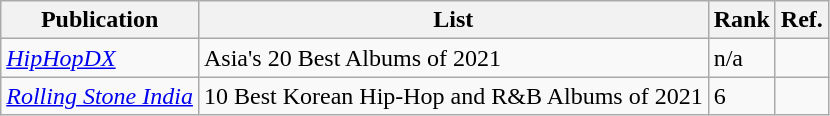<table class="wikitable">
<tr>
<th>Publication</th>
<th>List</th>
<th>Rank</th>
<th>Ref.</th>
</tr>
<tr>
<td><em><a href='#'>HipHopDX</a></em></td>
<td>Asia's 20 Best Albums of 2021</td>
<td>n/a</td>
<td></td>
</tr>
<tr>
<td><em><a href='#'>Rolling Stone India</a></em></td>
<td>10 Best Korean Hip-Hop and R&B Albums of 2021</td>
<td>6</td>
<td></td>
</tr>
</table>
